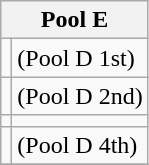<table class="wikitable">
<tr>
<th colspan=2>Pool E</th>
</tr>
<tr>
<td></td>
<td> (Pool D 1st)</td>
</tr>
<tr>
<td></td>
<td> (Pool D 2nd)</td>
</tr>
<tr>
<td></td>
<td></td>
</tr>
<tr>
<td></td>
<td> (Pool D 4th)</td>
</tr>
<tr>
</tr>
</table>
